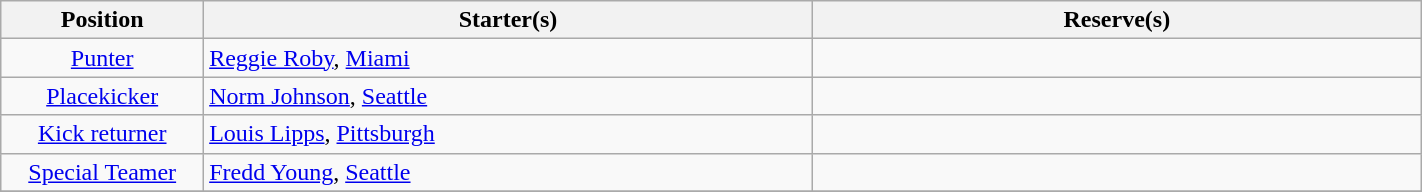<table class="wikitable" width=75%>
<tr>
<th width=10%>Position</th>
<th width=30%>Starter(s)</th>
<th width=30%>Reserve(s)</th>
</tr>
<tr>
<td align=center><a href='#'>Punter</a></td>
<td> <a href='#'>Reggie Roby</a>, <a href='#'>Miami</a></td>
<td></td>
</tr>
<tr>
<td align=center><a href='#'>Placekicker</a></td>
<td> <a href='#'>Norm Johnson</a>, <a href='#'>Seattle</a></td>
<td></td>
</tr>
<tr>
<td align=center><a href='#'>Kick returner</a></td>
<td> <a href='#'>Louis Lipps</a>, <a href='#'>Pittsburgh</a></td>
<td></td>
</tr>
<tr>
<td align=center><a href='#'>Special Teamer</a></td>
<td> <a href='#'>Fredd Young</a>, <a href='#'>Seattle</a></td>
<td></td>
</tr>
<tr>
</tr>
</table>
